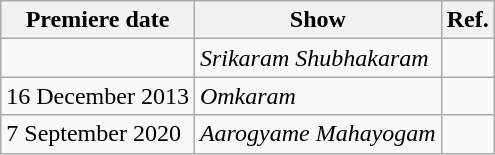<table class="wikitable sortable">
<tr>
<th>Premiere date</th>
<th>Show</th>
<th>Ref.</th>
</tr>
<tr>
<td></td>
<td><em>Srikaram Shubhakaram</em></td>
<td></td>
</tr>
<tr>
<td>16 December 2013</td>
<td><em>Omkaram</em></td>
<td></td>
</tr>
<tr>
<td>7 September 2020</td>
<td><em>Aarogyame Mahayogam</em></td>
<td></td>
</tr>
</table>
